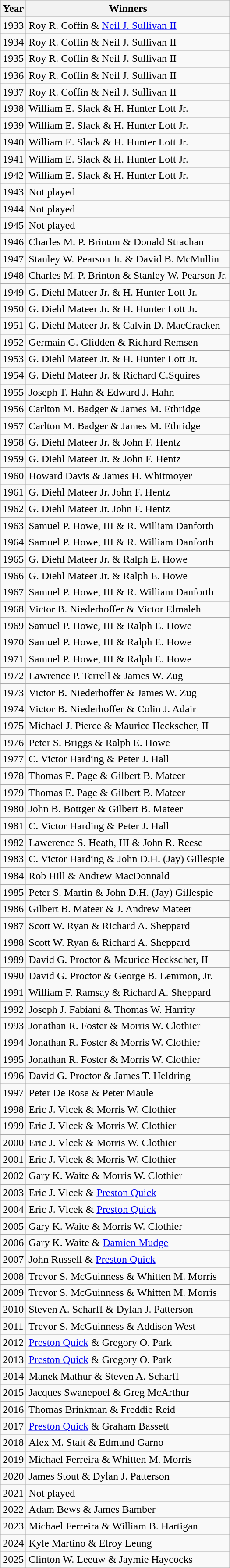<table class="wikitable">
<tr>
<th>Year</th>
<th>Winners</th>
</tr>
<tr>
<td>1933</td>
<td>Roy R. Coffin & <a href='#'>Neil J. Sullivan II</a></td>
</tr>
<tr>
<td>1934</td>
<td>Roy R. Coffin & Neil J. Sullivan II</td>
</tr>
<tr>
<td>1935</td>
<td>Roy R. Coffin & Neil J. Sullivan II</td>
</tr>
<tr>
<td>1936</td>
<td>Roy R. Coffin & Neil J. Sullivan II</td>
</tr>
<tr>
<td>1937</td>
<td>Roy R. Coffin & Neil J. Sullivan II</td>
</tr>
<tr>
<td>1938</td>
<td>William E. Slack & H. Hunter Lott Jr.</td>
</tr>
<tr>
<td>1939</td>
<td>William E. Slack & H. Hunter Lott Jr.</td>
</tr>
<tr>
<td>1940</td>
<td>William E. Slack & H. Hunter Lott Jr.</td>
</tr>
<tr>
<td>1941</td>
<td>William E. Slack & H. Hunter Lott Jr.</td>
</tr>
<tr>
<td>1942</td>
<td>William E. Slack & H. Hunter Lott Jr.</td>
</tr>
<tr>
<td>1943</td>
<td>Not played</td>
</tr>
<tr>
<td>1944</td>
<td>Not played</td>
</tr>
<tr>
<td>1945</td>
<td>Not played</td>
</tr>
<tr>
<td>1946</td>
<td>Charles M. P. Brinton & Donald Strachan</td>
</tr>
<tr>
<td>1947</td>
<td>Stanley W. Pearson Jr. & David B. McMullin</td>
</tr>
<tr>
<td>1948</td>
<td>Charles M. P. Brinton & Stanley W. Pearson Jr.</td>
</tr>
<tr>
<td>1949</td>
<td>G. Diehl Mateer Jr. & H. Hunter Lott Jr.</td>
</tr>
<tr>
<td>1950</td>
<td>G. Diehl Mateer Jr. & H. Hunter Lott Jr.</td>
</tr>
<tr>
<td>1951</td>
<td>G. Diehl Mateer Jr. & Calvin D. MacCracken</td>
</tr>
<tr>
<td>1952</td>
<td>Germain G. Glidden & Richard Remsen</td>
</tr>
<tr>
<td>1953</td>
<td>G. Diehl Mateer Jr. & H. Hunter Lott Jr.</td>
</tr>
<tr>
<td>1954</td>
<td>G. Diehl Mateer Jr. & Richard C.Squires</td>
</tr>
<tr>
<td>1955</td>
<td>Joseph T. Hahn & Edward J. Hahn</td>
</tr>
<tr>
<td>1956</td>
<td>Carlton M. Badger & James M. Ethridge</td>
</tr>
<tr>
<td>1957</td>
<td>Carlton M. Badger & James M. Ethridge</td>
</tr>
<tr>
<td>1958</td>
<td>G. Diehl Mateer Jr. &  John F. Hentz</td>
</tr>
<tr>
<td>1959</td>
<td>G. Diehl Mateer Jr. &  John F. Hentz</td>
</tr>
<tr>
<td>1960</td>
<td>Howard Davis & James H. Whitmoyer</td>
</tr>
<tr>
<td>1961</td>
<td>G. Diehl Mateer Jr. John F. Hentz</td>
</tr>
<tr>
<td>1962</td>
<td>G. Diehl Mateer Jr. John F. Hentz</td>
</tr>
<tr>
<td>1963</td>
<td>Samuel P. Howe, III & R. William Danforth</td>
</tr>
<tr>
<td>1964</td>
<td>Samuel P. Howe, III & R. William Danforth</td>
</tr>
<tr>
<td>1965</td>
<td>G. Diehl Mateer Jr. & Ralph E. Howe</td>
</tr>
<tr>
<td>1966</td>
<td>G. Diehl Mateer Jr. & Ralph E. Howe</td>
</tr>
<tr>
<td>1967</td>
<td>Samuel P. Howe, III & R. William Danforth</td>
</tr>
<tr>
<td>1968</td>
<td>Victor B. Niederhoffer & Victor Elmaleh</td>
</tr>
<tr>
<td>1969</td>
<td>Samuel P. Howe, III & Ralph E. Howe</td>
</tr>
<tr>
<td>1970</td>
<td>Samuel P. Howe, III & Ralph E. Howe</td>
</tr>
<tr>
<td>1971</td>
<td>Samuel P. Howe, III & Ralph E. Howe</td>
</tr>
<tr>
<td>1972</td>
<td>Lawrence P. Terrell & James W. Zug</td>
</tr>
<tr>
<td>1973</td>
<td>Victor B. Niederhoffer & James W. Zug</td>
</tr>
<tr>
<td>1974</td>
<td>Victor B. Niederhoffer & Colin J. Adair</td>
</tr>
<tr>
<td>1975</td>
<td>Michael J. Pierce & Maurice Heckscher, II</td>
</tr>
<tr>
<td>1976</td>
<td>Peter S. Briggs & Ralph E. Howe</td>
</tr>
<tr>
<td>1977</td>
<td>C. Victor Harding & Peter J. Hall</td>
</tr>
<tr>
<td>1978</td>
<td>Thomas E. Page & Gilbert B. Mateer</td>
</tr>
<tr>
<td>1979</td>
<td>Thomas E. Page & Gilbert B. Mateer</td>
</tr>
<tr>
<td>1980</td>
<td>John B. Bottger & Gilbert B. Mateer</td>
</tr>
<tr>
<td>1981</td>
<td>C. Victor Harding & Peter J. Hall</td>
</tr>
<tr>
<td>1982</td>
<td>Lawerence S. Heath, III & John R. Reese</td>
</tr>
<tr>
<td>1983</td>
<td>C. Victor Harding & John D.H. (Jay) Gillespie</td>
</tr>
<tr>
<td>1984</td>
<td>Rob Hill & Andrew MacDonnald</td>
</tr>
<tr>
<td>1985</td>
<td>Peter S. Martin & John D.H. (Jay) Gillespie</td>
</tr>
<tr>
<td>1986</td>
<td>Gilbert B. Mateer & J. Andrew Mateer</td>
</tr>
<tr>
<td>1987</td>
<td>Scott W. Ryan & Richard A. Sheppard</td>
</tr>
<tr>
<td>1988</td>
<td>Scott W. Ryan & Richard A. Sheppard</td>
</tr>
<tr>
<td>1989</td>
<td>David G. Proctor & Maurice Heckscher, II</td>
</tr>
<tr>
<td>1990</td>
<td>David G. Proctor & George B. Lemmon, Jr.</td>
</tr>
<tr>
<td>1991</td>
<td>William F. Ramsay & Richard A. Sheppard</td>
</tr>
<tr>
<td>1992</td>
<td>Joseph J. Fabiani & Thomas W. Harrity</td>
</tr>
<tr>
<td>1993</td>
<td>Jonathan R. Foster & Morris W. Clothier</td>
</tr>
<tr>
<td>1994</td>
<td>Jonathan R. Foster & Morris W. Clothier</td>
</tr>
<tr>
<td>1995</td>
<td>Jonathan R. Foster & Morris W. Clothier</td>
</tr>
<tr>
<td>1996</td>
<td>David G. Proctor & James T. Heldring</td>
</tr>
<tr>
<td>1997</td>
<td>Peter De Rose & Peter Maule</td>
</tr>
<tr>
<td>1998</td>
<td>Eric J. Vlcek & Morris W. Clothier</td>
</tr>
<tr>
<td>1999</td>
<td>Eric J. Vlcek & Morris W. Clothier</td>
</tr>
<tr>
<td>2000</td>
<td>Eric J. Vlcek & Morris W. Clothier</td>
</tr>
<tr>
<td>2001</td>
<td>Eric J. Vlcek & Morris W. Clothier</td>
</tr>
<tr>
<td>2002</td>
<td>Gary K. Waite & Morris W. Clothier</td>
</tr>
<tr>
<td>2003</td>
<td>Eric J. Vlcek & <a href='#'>Preston Quick</a></td>
</tr>
<tr>
<td>2004</td>
<td>Eric J. Vlcek & <a href='#'>Preston Quick</a></td>
</tr>
<tr>
<td>2005</td>
<td>Gary K. Waite & Morris W. Clothier</td>
</tr>
<tr>
<td>2006</td>
<td>Gary K. Waite & <a href='#'>Damien Mudge</a></td>
</tr>
<tr>
<td>2007</td>
<td>John Russell & <a href='#'>Preston Quick</a></td>
</tr>
<tr>
<td>2008</td>
<td>Trevor S. McGuinness & Whitten M. Morris</td>
</tr>
<tr>
<td>2009</td>
<td>Trevor S. McGuinness & Whitten M. Morris</td>
</tr>
<tr>
<td>2010</td>
<td>Steven A. Scharff & Dylan J. Patterson</td>
</tr>
<tr>
<td>2011</td>
<td>Trevor S. McGuinness & Addison West</td>
</tr>
<tr>
<td>2012</td>
<td><a href='#'>Preston Quick</a> & Gregory O. Park</td>
</tr>
<tr>
<td>2013</td>
<td><a href='#'>Preston Quick</a> & Gregory O. Park</td>
</tr>
<tr>
<td>2014</td>
<td>Manek Mathur & Steven A. Scharff</td>
</tr>
<tr>
<td>2015</td>
<td>Jacques Swanepoel & Greg McArthur</td>
</tr>
<tr>
<td>2016</td>
<td>Thomas Brinkman & Freddie Reid</td>
</tr>
<tr>
<td>2017</td>
<td><a href='#'>Preston Quick</a> & Graham Bassett</td>
</tr>
<tr>
<td>2018</td>
<td>Alex M. Stait & Edmund Garno</td>
</tr>
<tr>
<td>2019</td>
<td>Michael Ferreira & Whitten M. Morris</td>
</tr>
<tr>
<td>2020</td>
<td>James Stout & Dylan J. Patterson</td>
</tr>
<tr>
<td>2021</td>
<td>Not played</td>
</tr>
<tr>
<td>2022</td>
<td>Adam Bews & James Bamber</td>
</tr>
<tr>
<td>2023</td>
<td>Michael Ferreira & William B. Hartigan</td>
</tr>
<tr>
<td>2024</td>
<td>Kyle Martino & Elroy Leung</td>
</tr>
<tr>
<td>2025</td>
<td>Clinton W. Leeuw & Jaymie Haycocks</td>
</tr>
</table>
